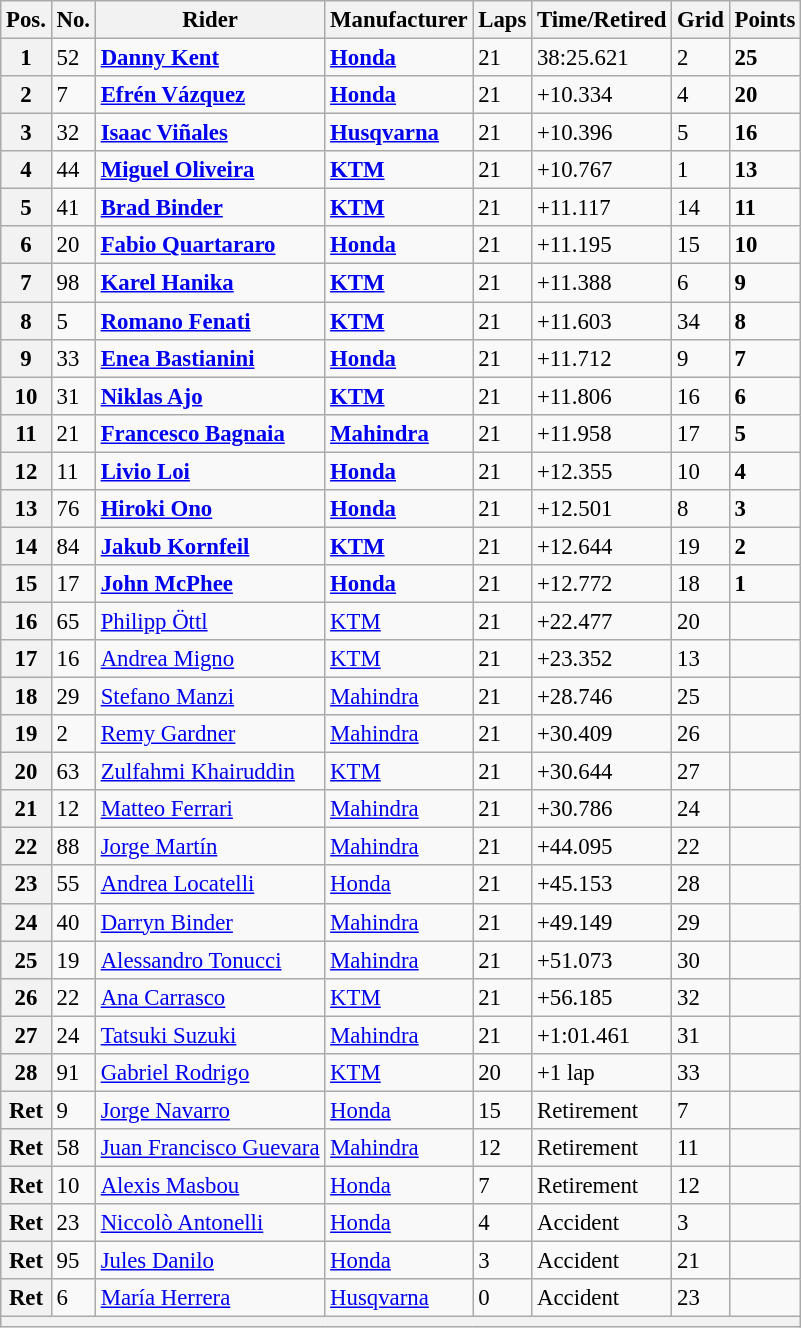<table class="wikitable" style="font-size: 95%;">
<tr>
<th>Pos.</th>
<th>No.</th>
<th>Rider</th>
<th>Manufacturer</th>
<th>Laps</th>
<th>Time/Retired</th>
<th>Grid</th>
<th>Points</th>
</tr>
<tr>
<th>1</th>
<td>52</td>
<td> <strong><a href='#'>Danny Kent</a></strong></td>
<td><strong><a href='#'>Honda</a></strong></td>
<td>21</td>
<td>38:25.621</td>
<td>2</td>
<td><strong>25</strong></td>
</tr>
<tr>
<th>2</th>
<td>7</td>
<td> <strong><a href='#'>Efrén Vázquez</a></strong></td>
<td><strong><a href='#'>Honda</a></strong></td>
<td>21</td>
<td>+10.334</td>
<td>4</td>
<td><strong>20</strong></td>
</tr>
<tr>
<th>3</th>
<td>32</td>
<td> <strong><a href='#'>Isaac Viñales</a></strong></td>
<td><strong><a href='#'>Husqvarna</a></strong></td>
<td>21</td>
<td>+10.396</td>
<td>5</td>
<td><strong>16</strong></td>
</tr>
<tr>
<th>4</th>
<td>44</td>
<td> <strong><a href='#'>Miguel Oliveira</a></strong></td>
<td><strong><a href='#'>KTM</a></strong></td>
<td>21</td>
<td>+10.767</td>
<td>1</td>
<td><strong>13</strong></td>
</tr>
<tr>
<th>5</th>
<td>41</td>
<td> <strong><a href='#'>Brad Binder</a></strong></td>
<td><strong><a href='#'>KTM</a></strong></td>
<td>21</td>
<td>+11.117</td>
<td>14</td>
<td><strong>11</strong></td>
</tr>
<tr>
<th>6</th>
<td>20</td>
<td> <strong><a href='#'>Fabio Quartararo</a></strong></td>
<td><strong><a href='#'>Honda</a></strong></td>
<td>21</td>
<td>+11.195</td>
<td>15</td>
<td><strong>10</strong></td>
</tr>
<tr>
<th>7</th>
<td>98</td>
<td> <strong><a href='#'>Karel Hanika</a></strong></td>
<td><strong><a href='#'>KTM</a></strong></td>
<td>21</td>
<td>+11.388</td>
<td>6</td>
<td><strong>9</strong></td>
</tr>
<tr>
<th>8</th>
<td>5</td>
<td> <strong><a href='#'>Romano Fenati</a></strong></td>
<td><strong><a href='#'>KTM</a></strong></td>
<td>21</td>
<td>+11.603</td>
<td>34</td>
<td><strong>8</strong></td>
</tr>
<tr>
<th>9</th>
<td>33</td>
<td> <strong><a href='#'>Enea Bastianini</a></strong></td>
<td><strong><a href='#'>Honda</a></strong></td>
<td>21</td>
<td>+11.712</td>
<td>9</td>
<td><strong>7</strong></td>
</tr>
<tr>
<th>10</th>
<td>31</td>
<td> <strong><a href='#'>Niklas Ajo</a></strong></td>
<td><strong><a href='#'>KTM</a></strong></td>
<td>21</td>
<td>+11.806</td>
<td>16</td>
<td><strong>6</strong></td>
</tr>
<tr>
<th>11</th>
<td>21</td>
<td> <strong><a href='#'>Francesco Bagnaia</a></strong></td>
<td><strong><a href='#'>Mahindra</a></strong></td>
<td>21</td>
<td>+11.958</td>
<td>17</td>
<td><strong>5</strong></td>
</tr>
<tr>
<th>12</th>
<td>11</td>
<td> <strong><a href='#'>Livio Loi</a></strong></td>
<td><strong><a href='#'>Honda</a></strong></td>
<td>21</td>
<td>+12.355</td>
<td>10</td>
<td><strong>4</strong></td>
</tr>
<tr>
<th>13</th>
<td>76</td>
<td> <strong><a href='#'>Hiroki Ono</a></strong></td>
<td><strong><a href='#'>Honda</a></strong></td>
<td>21</td>
<td>+12.501</td>
<td>8</td>
<td><strong>3</strong></td>
</tr>
<tr>
<th>14</th>
<td>84</td>
<td> <strong><a href='#'>Jakub Kornfeil</a></strong></td>
<td><strong><a href='#'>KTM</a></strong></td>
<td>21</td>
<td>+12.644</td>
<td>19</td>
<td><strong>2</strong></td>
</tr>
<tr>
<th>15</th>
<td>17</td>
<td> <strong><a href='#'>John McPhee</a></strong></td>
<td><strong><a href='#'>Honda</a></strong></td>
<td>21</td>
<td>+12.772</td>
<td>18</td>
<td><strong>1</strong></td>
</tr>
<tr>
<th>16</th>
<td>65</td>
<td> <a href='#'>Philipp Öttl</a></td>
<td><a href='#'>KTM</a></td>
<td>21</td>
<td>+22.477</td>
<td>20</td>
<td></td>
</tr>
<tr>
<th>17</th>
<td>16</td>
<td> <a href='#'>Andrea Migno</a></td>
<td><a href='#'>KTM</a></td>
<td>21</td>
<td>+23.352</td>
<td>13</td>
<td></td>
</tr>
<tr>
<th>18</th>
<td>29</td>
<td> <a href='#'>Stefano Manzi</a></td>
<td><a href='#'>Mahindra</a></td>
<td>21</td>
<td>+28.746</td>
<td>25</td>
<td></td>
</tr>
<tr>
<th>19</th>
<td>2</td>
<td> <a href='#'>Remy Gardner</a></td>
<td><a href='#'>Mahindra</a></td>
<td>21</td>
<td>+30.409</td>
<td>26</td>
<td></td>
</tr>
<tr>
<th>20</th>
<td>63</td>
<td> <a href='#'>Zulfahmi Khairuddin</a></td>
<td><a href='#'>KTM</a></td>
<td>21</td>
<td>+30.644</td>
<td>27</td>
<td></td>
</tr>
<tr>
<th>21</th>
<td>12</td>
<td> <a href='#'>Matteo Ferrari</a></td>
<td><a href='#'>Mahindra</a></td>
<td>21</td>
<td>+30.786</td>
<td>24</td>
<td></td>
</tr>
<tr>
<th>22</th>
<td>88</td>
<td> <a href='#'>Jorge Martín</a></td>
<td><a href='#'>Mahindra</a></td>
<td>21</td>
<td>+44.095</td>
<td>22</td>
<td></td>
</tr>
<tr>
<th>23</th>
<td>55</td>
<td> <a href='#'>Andrea Locatelli</a></td>
<td><a href='#'>Honda</a></td>
<td>21</td>
<td>+45.153</td>
<td>28</td>
<td></td>
</tr>
<tr>
<th>24</th>
<td>40</td>
<td> <a href='#'>Darryn Binder</a></td>
<td><a href='#'>Mahindra</a></td>
<td>21</td>
<td>+49.149</td>
<td>29</td>
<td></td>
</tr>
<tr>
<th>25</th>
<td>19</td>
<td> <a href='#'>Alessandro Tonucci</a></td>
<td><a href='#'>Mahindra</a></td>
<td>21</td>
<td>+51.073</td>
<td>30</td>
<td></td>
</tr>
<tr>
<th>26</th>
<td>22</td>
<td> <a href='#'>Ana Carrasco</a></td>
<td><a href='#'>KTM</a></td>
<td>21</td>
<td>+56.185</td>
<td>32</td>
<td></td>
</tr>
<tr>
<th>27</th>
<td>24</td>
<td> <a href='#'>Tatsuki Suzuki</a></td>
<td><a href='#'>Mahindra</a></td>
<td>21</td>
<td>+1:01.461</td>
<td>31</td>
<td></td>
</tr>
<tr>
<th>28</th>
<td>91</td>
<td> <a href='#'>Gabriel Rodrigo</a></td>
<td><a href='#'>KTM</a></td>
<td>20</td>
<td>+1 lap</td>
<td>33</td>
<td></td>
</tr>
<tr>
<th>Ret</th>
<td>9</td>
<td> <a href='#'>Jorge Navarro</a></td>
<td><a href='#'>Honda</a></td>
<td>15</td>
<td>Retirement</td>
<td>7</td>
<td></td>
</tr>
<tr>
<th>Ret</th>
<td>58</td>
<td> <a href='#'>Juan Francisco Guevara</a></td>
<td><a href='#'>Mahindra</a></td>
<td>12</td>
<td>Retirement</td>
<td>11</td>
<td></td>
</tr>
<tr>
<th>Ret</th>
<td>10</td>
<td> <a href='#'>Alexis Masbou</a></td>
<td><a href='#'>Honda</a></td>
<td>7</td>
<td>Retirement</td>
<td>12</td>
<td></td>
</tr>
<tr>
<th>Ret</th>
<td>23</td>
<td> <a href='#'>Niccolò Antonelli</a></td>
<td><a href='#'>Honda</a></td>
<td>4</td>
<td>Accident</td>
<td>3</td>
<td></td>
</tr>
<tr>
<th>Ret</th>
<td>95</td>
<td> <a href='#'>Jules Danilo</a></td>
<td><a href='#'>Honda</a></td>
<td>3</td>
<td>Accident</td>
<td>21</td>
<td></td>
</tr>
<tr>
<th>Ret</th>
<td>6</td>
<td> <a href='#'>María Herrera</a></td>
<td><a href='#'>Husqvarna</a></td>
<td>0</td>
<td>Accident</td>
<td>23</td>
<td></td>
</tr>
<tr>
<th colspan=8></th>
</tr>
</table>
